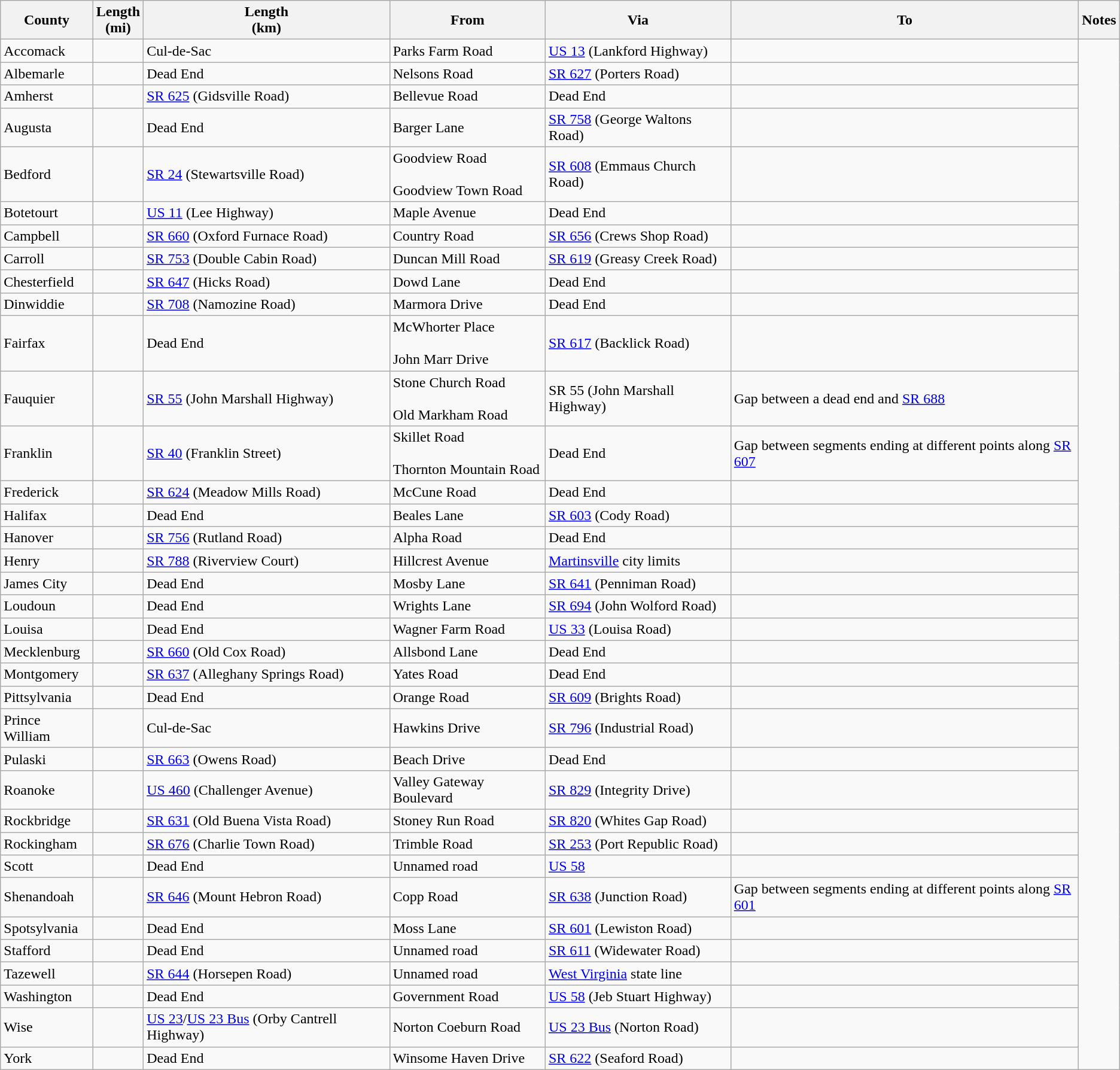<table class="wikitable sortable">
<tr>
<th>County</th>
<th>Length<br>(mi)</th>
<th>Length<br>(km)</th>
<th class="unsortable">From</th>
<th class="unsortable">Via</th>
<th class="unsortable">To</th>
<th class="unsortable">Notes</th>
</tr>
<tr>
<td id="Accomack">Accomack</td>
<td></td>
<td>Cul-de-Sac</td>
<td>Parks Farm Road</td>
<td><a href='#'>US 13</a> (Lankford Highway)</td>
<td></td>
</tr>
<tr>
<td id="Albemarle">Albemarle</td>
<td></td>
<td>Dead End</td>
<td>Nelsons Road</td>
<td><a href='#'>SR 627</a> (Porters Road)</td>
<td><br>
</td>
</tr>
<tr>
<td id="Amherst">Amherst</td>
<td></td>
<td><a href='#'>SR 625</a> (Gidsville Road)</td>
<td>Bellevue Road</td>
<td>Dead End</td>
<td><br>
</td>
</tr>
<tr>
<td id="Augusta">Augusta</td>
<td></td>
<td>Dead End</td>
<td>Barger Lane</td>
<td><a href='#'>SR 758</a> (George Waltons Road)</td>
<td><br></td>
</tr>
<tr>
<td id="Bedford">Bedford</td>
<td></td>
<td><a href='#'>SR 24</a> (Stewartsville Road)</td>
<td>Goodview Road<br><br>Goodview Town Road</td>
<td><a href='#'>SR 608</a> (Emmaus Church Road)</td>
<td><br></td>
</tr>
<tr>
<td id="Botetourt">Botetourt</td>
<td></td>
<td><a href='#'>US 11</a> (Lee Highway)</td>
<td>Maple Avenue</td>
<td>Dead End</td>
<td><br>

</td>
</tr>
<tr>
<td id="Campbell">Campbell</td>
<td></td>
<td><a href='#'>SR 660</a> (Oxford Furnace Road)</td>
<td>Country Road</td>
<td><a href='#'>SR 656</a> (Crews Shop Road)</td>
<td><br></td>
</tr>
<tr>
<td id="Carroll">Carroll</td>
<td></td>
<td><a href='#'>SR 753</a> (Double Cabin Road)</td>
<td>Duncan Mill Road</td>
<td><a href='#'>SR 619</a> (Greasy Creek Road)</td>
<td><br>
</td>
</tr>
<tr>
<td id="Chesterfield">Chesterfield</td>
<td></td>
<td><a href='#'>SR 647</a> (Hicks Road)</td>
<td>Dowd Lane</td>
<td>Dead End</td>
<td><br>



</td>
</tr>
<tr>
<td id="Dinwiddie">Dinwiddie</td>
<td></td>
<td><a href='#'>SR 708</a> (Namozine Road)</td>
<td>Marmora Drive</td>
<td>Dead End</td>
<td><br></td>
</tr>
<tr>
<td id="Fairfax">Fairfax</td>
<td></td>
<td>Dead End</td>
<td>McWhorter Place<br><br>John Marr Drive</td>
<td><a href='#'>SR 617</a> (Backlick Road)</td>
<td></td>
</tr>
<tr>
<td id="Fauquier">Fauquier</td>
<td></td>
<td><a href='#'>SR 55</a> (John Marshall Highway)</td>
<td>Stone Church Road<br><br>Old Markham Road</td>
<td>SR 55 (John Marshall Highway)</td>
<td>Gap between a dead end and <a href='#'>SR 688</a><br>
</td>
</tr>
<tr>
<td id="Franklin">Franklin</td>
<td></td>
<td><a href='#'>SR 40</a> (Franklin Street)</td>
<td>Skillet Road<br><br>Thornton Mountain Road</td>
<td>Dead End</td>
<td>Gap between segments ending at different points along <a href='#'>SR 607</a></td>
</tr>
<tr>
<td id="Frederick">Frederick</td>
<td></td>
<td><a href='#'>SR 624</a> (Meadow Mills Road)</td>
<td>McCune Road</td>
<td>Dead End</td>
<td><br>




</td>
</tr>
<tr>
<td id="Halifax">Halifax</td>
<td></td>
<td>Dead End</td>
<td>Beales Lane</td>
<td><a href='#'>SR 603</a> (Cody Road)</td>
<td></td>
</tr>
<tr>
<td id="Hanover">Hanover</td>
<td></td>
<td><a href='#'>SR 756</a> (Rutland Road)</td>
<td>Alpha Road</td>
<td>Dead End</td>
<td><br></td>
</tr>
<tr>
<td id="Henry">Henry</td>
<td></td>
<td><a href='#'>SR 788</a> (Riverview Court)</td>
<td>Hillcrest Avenue</td>
<td><a href='#'>Martinsville</a> city limits</td>
<td><br>
</td>
</tr>
<tr>
<td id="James City">James City</td>
<td></td>
<td>Dead End</td>
<td>Mosby Lane</td>
<td><a href='#'>SR 641</a> (Penniman Road)</td>
<td><br>



</td>
</tr>
<tr>
<td id="Loudoun">Loudoun</td>
<td></td>
<td>Dead End</td>
<td>Wrights Lane</td>
<td><a href='#'>SR 694</a> (John Wolford Road)</td>
<td></td>
</tr>
<tr>
<td id="Louisa">Louisa</td>
<td></td>
<td>Dead End</td>
<td>Wagner Farm Road</td>
<td><a href='#'>US 33</a> (Louisa Road)</td>
<td><br>

</td>
</tr>
<tr>
<td id="Mecklenburg">Mecklenburg</td>
<td></td>
<td><a href='#'>SR 660</a> (Old Cox Road)</td>
<td>Allsbond Lane</td>
<td>Dead End</td>
<td><br></td>
</tr>
<tr>
<td id="Montgomery">Montgomery</td>
<td></td>
<td><a href='#'>SR 637</a> (Alleghany Springs Road)</td>
<td>Yates Road</td>
<td>Dead End</td>
<td><br>






</td>
</tr>
<tr>
<td id="Pittsylvania">Pittsylvania</td>
<td></td>
<td>Dead End</td>
<td>Orange Road</td>
<td><a href='#'>SR 609</a> (Brights Road)</td>
<td><br>

</td>
</tr>
<tr>
<td id="Prince William">Prince William</td>
<td></td>
<td>Cul-de-Sac</td>
<td>Hawkins Drive</td>
<td><a href='#'>SR 796</a> (Industrial Road)</td>
<td></td>
</tr>
<tr>
<td id="Pulaski">Pulaski</td>
<td></td>
<td><a href='#'>SR 663</a> (Owens Road)</td>
<td>Beach Drive</td>
<td>Dead End</td>
<td><br>
</td>
</tr>
<tr>
<td id="Roanoke">Roanoke</td>
<td></td>
<td><a href='#'>US 460</a> (Challenger Avenue)</td>
<td>Valley Gateway Boulevard</td>
<td><a href='#'>SR 829</a> (Integrity Drive)</td>
<td></td>
</tr>
<tr>
<td id="Rockbridge">Rockbridge</td>
<td></td>
<td><a href='#'>SR 631</a> (Old Buena Vista Road)</td>
<td>Stoney Run Road</td>
<td><a href='#'>SR 820</a> (Whites Gap Road)</td>
<td></td>
</tr>
<tr>
<td id="Rockingham">Rockingham</td>
<td></td>
<td><a href='#'>SR 676</a> (Charlie Town Road)</td>
<td>Trimble Road</td>
<td><a href='#'>SR 253</a> (Port Republic Road)</td>
<td><br></td>
</tr>
<tr>
<td id="Scott">Scott</td>
<td></td>
<td>Dead End</td>
<td>Unnamed road</td>
<td><a href='#'>US 58</a></td>
<td></td>
</tr>
<tr>
<td id="Shenandoah">Shenandoah</td>
<td></td>
<td><a href='#'>SR 646</a> (Mount Hebron Road)</td>
<td>Copp Road</td>
<td><a href='#'>SR 638</a> (Junction Road)</td>
<td>Gap between segments ending at different points along <a href='#'>SR 601</a><br>
</td>
</tr>
<tr>
<td id="Spotsylvania">Spotsylvania</td>
<td></td>
<td>Dead End</td>
<td>Moss Lane</td>
<td><a href='#'>SR 601</a> (Lewiston Road)</td>
<td></td>
</tr>
<tr>
<td id="Stafford">Stafford</td>
<td></td>
<td>Dead End</td>
<td>Unnamed road</td>
<td><a href='#'>SR 611</a> (Widewater Road)</td>
<td><br>
</td>
</tr>
<tr>
<td id="Tazewell">Tazewell</td>
<td></td>
<td><a href='#'>SR 644</a> (Horsepen Road)</td>
<td>Unnamed road</td>
<td><a href='#'>West Virginia</a> state line</td>
<td><br></td>
</tr>
<tr>
<td id="Washington">Washington</td>
<td></td>
<td>Dead End</td>
<td>Government Road</td>
<td><a href='#'>US 58</a> (Jeb Stuart Highway)</td>
<td><br></td>
</tr>
<tr>
<td id="Wise">Wise</td>
<td></td>
<td><a href='#'>US 23</a>/<a href='#'>US 23 Bus</a> (Orby Cantrell Highway)</td>
<td>Norton Coeburn Road</td>
<td><a href='#'>US 23 Bus</a> (Norton Road)</td>
<td><br></td>
</tr>
<tr>
<td id="York">York</td>
<td></td>
<td>Dead End</td>
<td>Winsome Haven Drive</td>
<td><a href='#'>SR 622</a> (Seaford Road)</td>
<td></td>
</tr>
</table>
